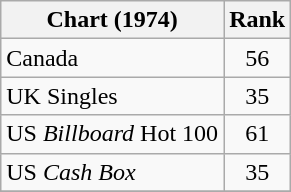<table class="wikitable sortable">
<tr>
<th>Chart (1974)</th>
<th style="text-align:center;">Rank</th>
</tr>
<tr>
<td>Canada</td>
<td style="text-align:center;">56</td>
</tr>
<tr>
<td>UK Singles</td>
<td style="text-align:center;">35</td>
</tr>
<tr>
<td>US <em>Billboard</em> Hot 100</td>
<td style="text-align:center;">61</td>
</tr>
<tr>
<td>US <em>Cash Box</em></td>
<td style="text-align:center;">35</td>
</tr>
<tr>
</tr>
</table>
